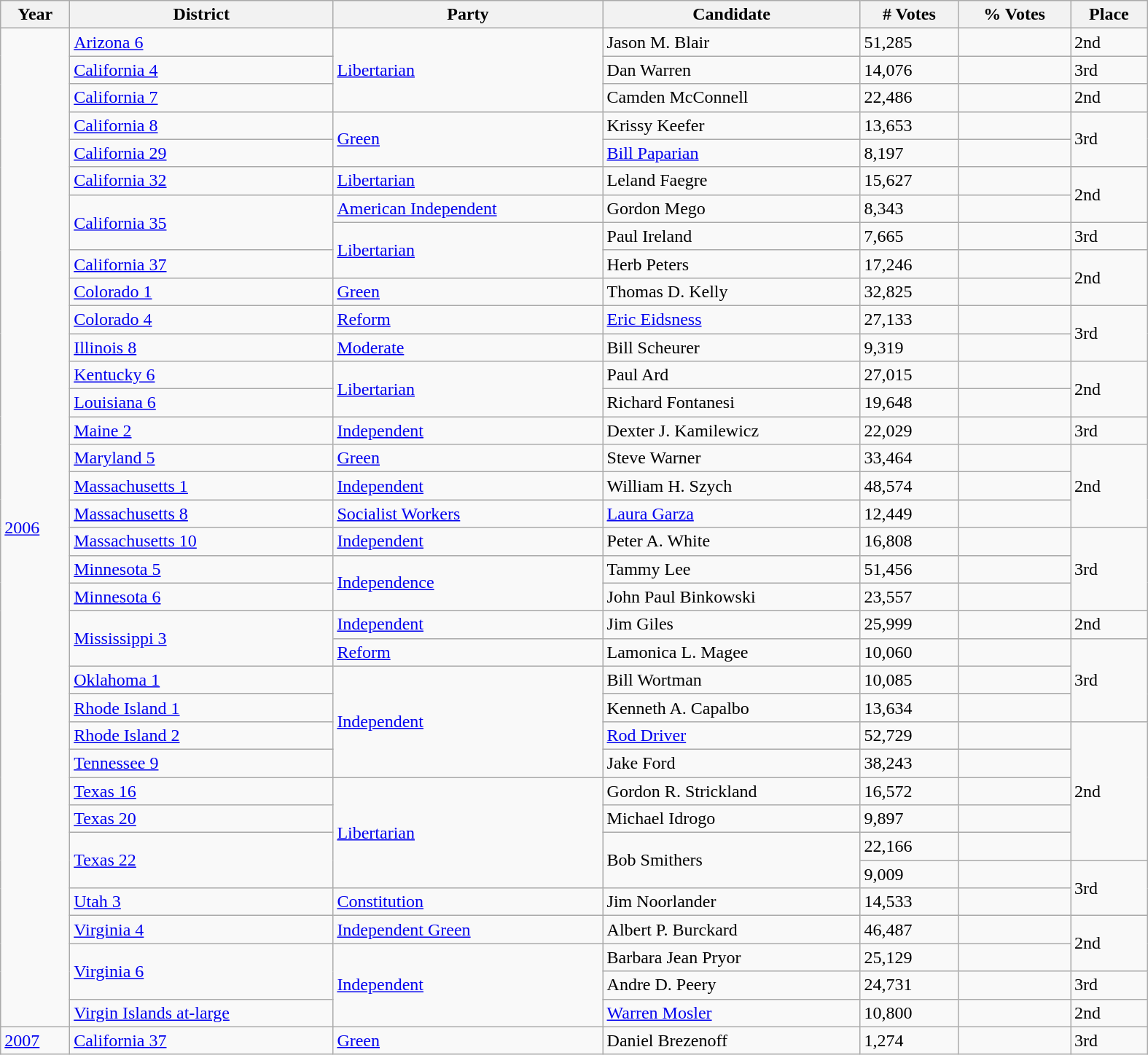<table class="wikitable sortable collapsible collapsed" style="width:1050px">
<tr>
<th>Year</th>
<th>District</th>
<th>Party</th>
<th>Candidate</th>
<th># Votes</th>
<th>% Votes</th>
<th>Place</th>
</tr>
<tr>
<td rowspan=36><a href='#'>2006</a></td>
<td><a href='#'>Arizona 6</a></td>
<td rowspan=3><a href='#'>Libertarian</a></td>
<td>Jason M. Blair</td>
<td>51,285</td>
<td></td>
<td>2nd</td>
</tr>
<tr>
<td><a href='#'>California 4</a></td>
<td>Dan Warren</td>
<td>14,076</td>
<td></td>
<td>3rd</td>
</tr>
<tr>
<td><a href='#'>California 7</a></td>
<td>Camden McConnell</td>
<td>22,486</td>
<td></td>
<td>2nd</td>
</tr>
<tr>
<td><a href='#'>California 8</a></td>
<td rowspan=2><a href='#'>Green</a></td>
<td>Krissy Keefer</td>
<td>13,653</td>
<td></td>
<td rowspan=2>3rd</td>
</tr>
<tr>
<td><a href='#'>California 29</a></td>
<td><a href='#'>Bill Paparian</a></td>
<td>8,197</td>
<td></td>
</tr>
<tr>
<td><a href='#'>California 32</a></td>
<td><a href='#'>Libertarian</a></td>
<td>Leland Faegre</td>
<td>15,627</td>
<td></td>
<td rowspan=2>2nd</td>
</tr>
<tr>
<td rowspan=2><a href='#'>California 35</a></td>
<td><a href='#'>American Independent</a></td>
<td>Gordon Mego</td>
<td>8,343</td>
<td></td>
</tr>
<tr>
<td rowspan=2><a href='#'>Libertarian</a></td>
<td>Paul Ireland</td>
<td>7,665</td>
<td></td>
<td>3rd</td>
</tr>
<tr>
<td><a href='#'>California 37</a></td>
<td>Herb Peters</td>
<td>17,246</td>
<td></td>
<td rowspan=2>2nd</td>
</tr>
<tr>
<td><a href='#'>Colorado 1</a></td>
<td><a href='#'>Green</a></td>
<td>Thomas D. Kelly</td>
<td>32,825</td>
<td></td>
</tr>
<tr>
<td><a href='#'>Colorado 4</a></td>
<td><a href='#'>Reform</a></td>
<td><a href='#'>Eric Eidsness</a></td>
<td>27,133</td>
<td></td>
<td rowspan=2>3rd</td>
</tr>
<tr>
<td><a href='#'>Illinois 8</a></td>
<td><a href='#'>Moderate</a></td>
<td>Bill Scheurer</td>
<td>9,319</td>
<td></td>
</tr>
<tr>
<td><a href='#'>Kentucky 6</a></td>
<td rowspan=2><a href='#'>Libertarian</a></td>
<td>Paul Ard</td>
<td>27,015</td>
<td></td>
<td rowspan=2>2nd</td>
</tr>
<tr>
<td><a href='#'>Louisiana 6</a></td>
<td>Richard Fontanesi</td>
<td>19,648</td>
<td></td>
</tr>
<tr>
<td><a href='#'>Maine 2</a></td>
<td><a href='#'>Independent</a></td>
<td>Dexter J. Kamilewicz</td>
<td>22,029</td>
<td></td>
<td>3rd</td>
</tr>
<tr>
<td><a href='#'>Maryland 5</a></td>
<td><a href='#'>Green</a></td>
<td>Steve Warner</td>
<td>33,464</td>
<td></td>
<td rowspan=3>2nd</td>
</tr>
<tr>
<td><a href='#'>Massachusetts 1</a></td>
<td><a href='#'>Independent</a></td>
<td>William H. Szych</td>
<td>48,574</td>
<td></td>
</tr>
<tr>
<td><a href='#'>Massachusetts 8</a></td>
<td><a href='#'>Socialist Workers</a></td>
<td><a href='#'>Laura Garza</a></td>
<td>12,449</td>
<td></td>
</tr>
<tr>
<td><a href='#'>Massachusetts 10</a></td>
<td><a href='#'>Independent</a></td>
<td>Peter A. White</td>
<td>16,808</td>
<td></td>
<td rowspan=3>3rd</td>
</tr>
<tr>
<td><a href='#'>Minnesota 5</a></td>
<td rowspan=2><a href='#'>Independence</a></td>
<td>Tammy Lee</td>
<td>51,456</td>
<td></td>
</tr>
<tr>
<td><a href='#'>Minnesota 6</a></td>
<td>John Paul Binkowski</td>
<td>23,557</td>
<td></td>
</tr>
<tr>
<td rowspan=2><a href='#'>Mississippi 3</a></td>
<td><a href='#'>Independent</a></td>
<td>Jim Giles</td>
<td>25,999</td>
<td></td>
<td>2nd</td>
</tr>
<tr>
<td><a href='#'>Reform</a></td>
<td>Lamonica L. Magee</td>
<td>10,060</td>
<td></td>
<td rowspan=3>3rd</td>
</tr>
<tr>
<td><a href='#'>Oklahoma 1</a></td>
<td rowspan=4><a href='#'>Independent</a></td>
<td>Bill Wortman</td>
<td>10,085</td>
<td></td>
</tr>
<tr>
<td><a href='#'>Rhode Island 1</a></td>
<td>Kenneth A. Capalbo</td>
<td>13,634</td>
<td></td>
</tr>
<tr>
<td><a href='#'>Rhode Island 2</a></td>
<td><a href='#'>Rod Driver</a></td>
<td>52,729</td>
<td></td>
<td rowspan=5>2nd</td>
</tr>
<tr>
<td><a href='#'>Tennessee 9</a></td>
<td>Jake Ford</td>
<td>38,243</td>
<td></td>
</tr>
<tr>
<td><a href='#'>Texas 16</a></td>
<td rowspan=4><a href='#'>Libertarian</a></td>
<td>Gordon R. Strickland</td>
<td>16,572</td>
<td></td>
</tr>
<tr>
<td><a href='#'>Texas 20</a></td>
<td>Michael Idrogo</td>
<td>9,897</td>
<td></td>
</tr>
<tr>
<td rowspan=2><a href='#'>Texas 22</a></td>
<td rowspan=2>Bob Smithers</td>
<td>22,166</td>
<td></td>
</tr>
<tr>
<td>9,009</td>
<td></td>
<td rowspan=2>3rd</td>
</tr>
<tr>
<td><a href='#'>Utah 3</a></td>
<td><a href='#'>Constitution</a></td>
<td>Jim Noorlander</td>
<td>14,533</td>
<td></td>
</tr>
<tr>
<td><a href='#'>Virginia 4</a></td>
<td><a href='#'>Independent Green</a></td>
<td>Albert P. Burckard</td>
<td>46,487</td>
<td></td>
<td rowspan=2>2nd</td>
</tr>
<tr>
<td rowspan=2><a href='#'>Virginia 6</a></td>
<td rowspan=3><a href='#'>Independent</a></td>
<td>Barbara Jean Pryor</td>
<td>25,129</td>
<td></td>
</tr>
<tr>
<td>Andre D. Peery</td>
<td>24,731</td>
<td></td>
<td>3rd</td>
</tr>
<tr>
<td><a href='#'>Virgin Islands at-large</a></td>
<td><a href='#'>Warren Mosler</a></td>
<td>10,800</td>
<td></td>
<td>2nd</td>
</tr>
<tr>
<td><a href='#'>2007</a></td>
<td><a href='#'>California 37</a></td>
<td><a href='#'>Green</a></td>
<td>Daniel Brezenoff</td>
<td>1,274</td>
<td></td>
<td>3rd</td>
</tr>
</table>
